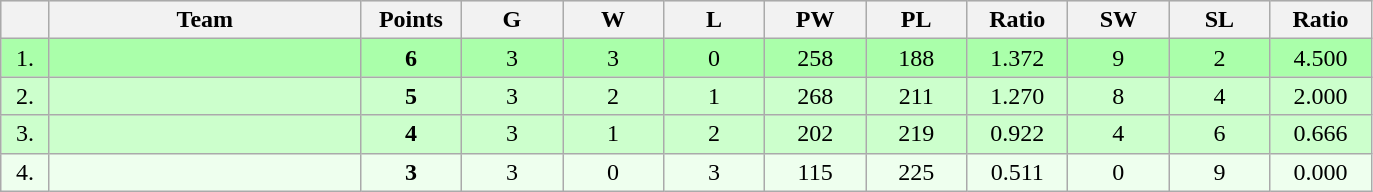<table class=wikitable style="text-align:center">
<tr style="background: #DCDCDC">
<th width="25"></th>
<th width="200">Team</th>
<th width="60">Points</th>
<th width="60">G</th>
<th width="60">W</th>
<th width="60">L</th>
<th width="60">PW</th>
<th width="60">PL</th>
<th width="60">Ratio</th>
<th width="60">SW</th>
<th width="60">SL</th>
<th width="60">Ratio</th>
</tr>
<tr style="background: #AAFFAA">
<td>1.</td>
<td align=left></td>
<td><strong>6</strong></td>
<td>3</td>
<td>3</td>
<td>0</td>
<td>258</td>
<td>188</td>
<td>1.372</td>
<td>9</td>
<td>2</td>
<td>4.500</td>
</tr>
<tr style="background: #CCFFCC">
<td>2.</td>
<td align=left></td>
<td><strong>5</strong></td>
<td>3</td>
<td>2</td>
<td>1</td>
<td>268</td>
<td>211</td>
<td>1.270</td>
<td>8</td>
<td>4</td>
<td>2.000</td>
</tr>
<tr style="background: #CCFFCC">
<td>3.</td>
<td align=left></td>
<td><strong>4</strong></td>
<td>3</td>
<td>1</td>
<td>2</td>
<td>202</td>
<td>219</td>
<td>0.922</td>
<td>4</td>
<td>6</td>
<td>0.666</td>
</tr>
<tr style="background: #EEFFEE">
<td>4.</td>
<td align=left></td>
<td><strong>3</strong></td>
<td>3</td>
<td>0</td>
<td>3</td>
<td>115</td>
<td>225</td>
<td>0.511</td>
<td>0</td>
<td>9</td>
<td>0.000</td>
</tr>
</table>
